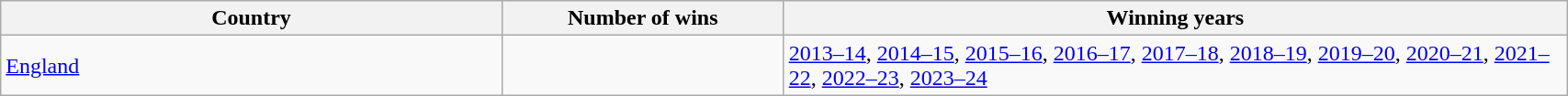<table class="wikitable sortable" style="width:90%">
<tr>
<th Width=32%>Country</th>
<th Width=18%>Number of wins</th>
<th Width=50% class="unsortable">Winning years</th>
</tr>
<tr>
<td> <a href='#'>England</a></td>
<td></td>
<td><a href='#'>2013–14</a>, <a href='#'>2014–15</a>, <a href='#'>2015–16</a>,  <a href='#'>2016–17</a>, <a href='#'>2017–18</a>, <a href='#'>2018–19</a>, <a href='#'>2019–20</a>, <a href='#'>2020–21</a>, <a href='#'>2021–22</a>, <a href='#'>2022–23</a>, <a href='#'>2023–24</a></td>
</tr>
</table>
